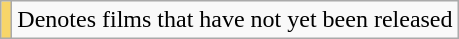<table class="wikitable">
<tr>
<td style="background:#f8d569;"></td>
<td>Denotes films that have not yet been released</td>
</tr>
</table>
